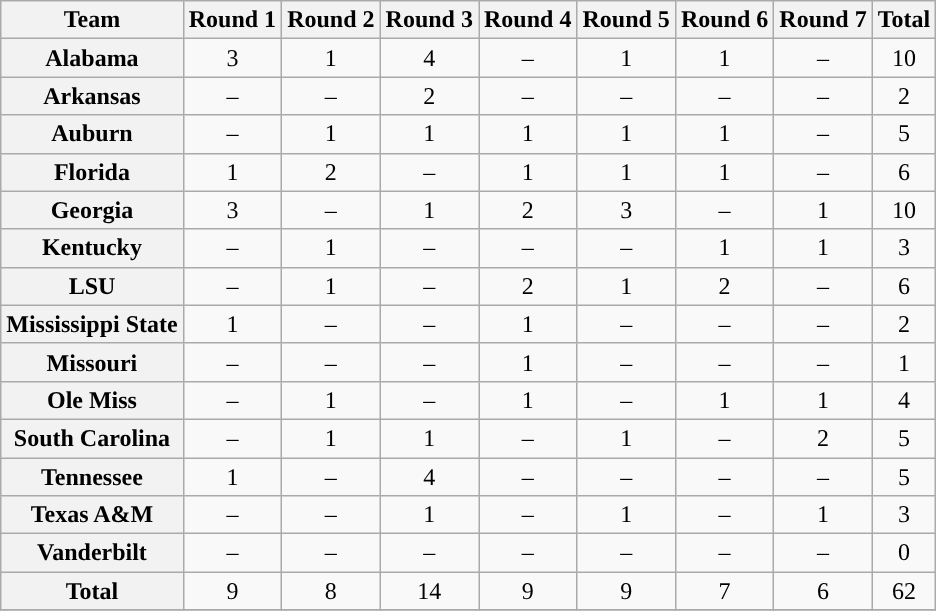<table class="wikitable sortable" style="text-align: center;">
<tr>
<th>Team</th>
<th>Round 1</th>
<th>Round 2</th>
<th>Round 3</th>
<th>Round 4</th>
<th>Round 5</th>
<th>Round 6</th>
<th>Round 7</th>
<th>Total</th>
</tr>
<tr>
<th>Alabama</th>
<td>3</td>
<td>1</td>
<td>4</td>
<td>–</td>
<td>1</td>
<td>1</td>
<td>–</td>
<td>10</td>
</tr>
<tr>
<th>Arkansas</th>
<td>–</td>
<td>–</td>
<td>2</td>
<td>–</td>
<td>–</td>
<td>–</td>
<td>–</td>
<td>2</td>
</tr>
<tr>
<th>Auburn</th>
<td>–</td>
<td>1</td>
<td>1</td>
<td>1</td>
<td>1</td>
<td>1</td>
<td>–</td>
<td>5</td>
</tr>
<tr>
<th>Florida</th>
<td>1</td>
<td>2</td>
<td>–</td>
<td>1</td>
<td>1</td>
<td>1</td>
<td>–</td>
<td>6</td>
</tr>
<tr>
<th>Georgia</th>
<td>3</td>
<td>–</td>
<td>1</td>
<td>2</td>
<td>3</td>
<td>–</td>
<td>1</td>
<td>10</td>
</tr>
<tr>
<th>Kentucky</th>
<td>–</td>
<td>1</td>
<td>–</td>
<td>–</td>
<td>–</td>
<td>1</td>
<td>1</td>
<td>3</td>
</tr>
<tr>
<th>LSU</th>
<td>–</td>
<td>1</td>
<td>–</td>
<td>2</td>
<td>1</td>
<td>2</td>
<td>–</td>
<td>6</td>
</tr>
<tr>
<th>Mississippi State</th>
<td>1</td>
<td>–</td>
<td>–</td>
<td>1</td>
<td>–</td>
<td>–</td>
<td>–</td>
<td>2</td>
</tr>
<tr>
<th>Missouri</th>
<td>–</td>
<td>–</td>
<td>–</td>
<td>1</td>
<td>–</td>
<td>–</td>
<td>–</td>
<td>1</td>
</tr>
<tr>
<th>Ole Miss</th>
<td>–</td>
<td>1</td>
<td>–</td>
<td>1</td>
<td>–</td>
<td>1</td>
<td>1</td>
<td>4</td>
</tr>
<tr>
<th>South Carolina</th>
<td>–</td>
<td>1</td>
<td>1</td>
<td>–</td>
<td>1</td>
<td>–</td>
<td>2</td>
<td>5</td>
</tr>
<tr>
<th>Tennessee</th>
<td>1</td>
<td>–</td>
<td>4</td>
<td>–</td>
<td>–</td>
<td>–</td>
<td>–</td>
<td>5</td>
</tr>
<tr>
<th>Texas A&M</th>
<td>–</td>
<td>–</td>
<td>1</td>
<td>–</td>
<td>1</td>
<td>–</td>
<td>1</td>
<td>3</td>
</tr>
<tr>
<th>Vanderbilt</th>
<td>–</td>
<td>–</td>
<td>–</td>
<td>–</td>
<td>–</td>
<td>–</td>
<td>–</td>
<td>0</td>
</tr>
<tr>
<th>Total</th>
<td>9</td>
<td>8</td>
<td>14</td>
<td>9</td>
<td>9</td>
<td>7</td>
<td>6</td>
<td>62</td>
</tr>
<tr>
</tr>
</table>
